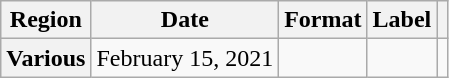<table class="wikitable plainrowheaders">
<tr>
<th>Region</th>
<th>Date</th>
<th>Format</th>
<th>Label</th>
<th></th>
</tr>
<tr>
<th scope="row">Various</th>
<td>February 15, 2021</td>
<td></td>
<td></td>
<td></td>
</tr>
</table>
